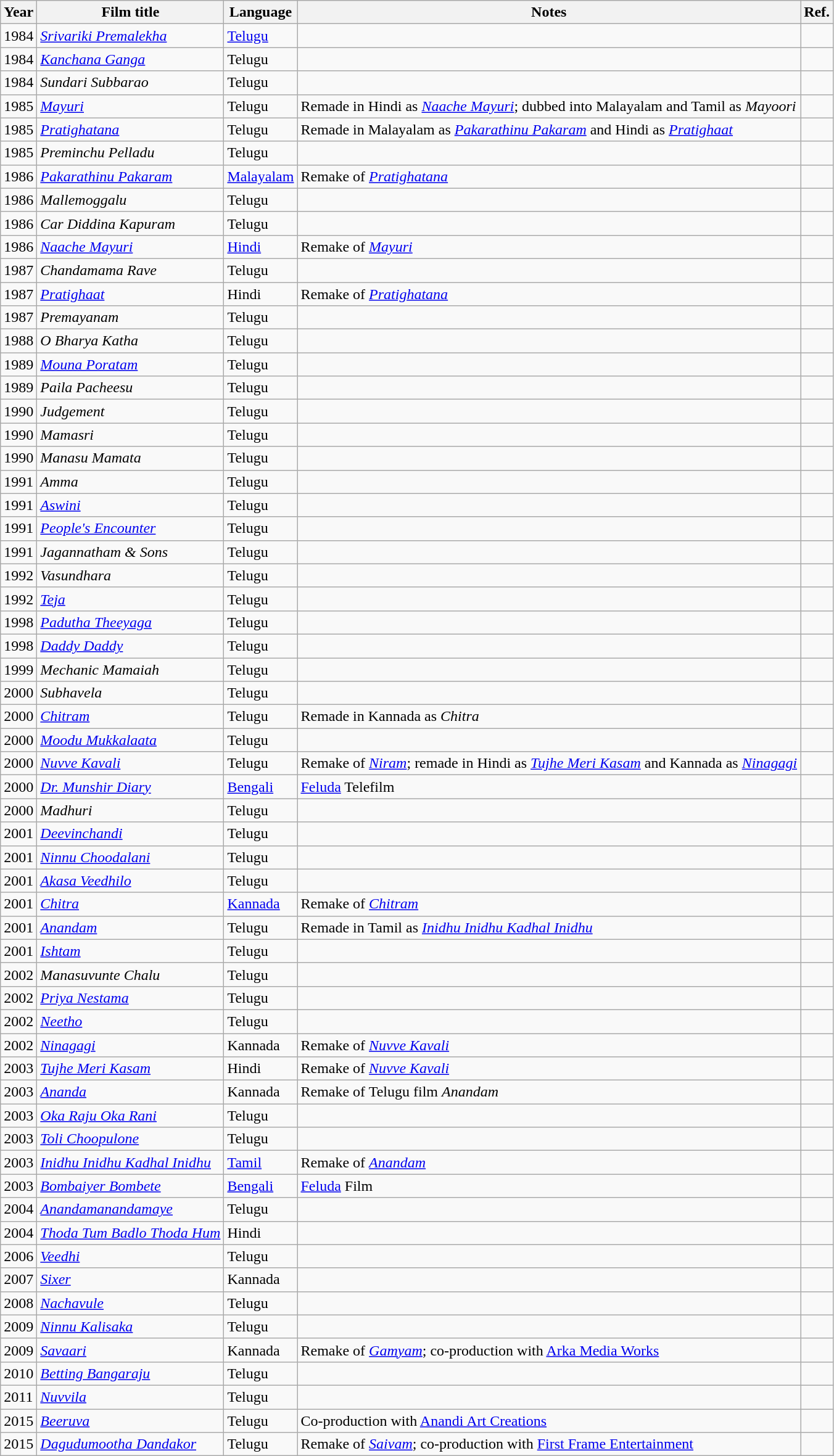<table class="wikitable sortable">
<tr>
<th>Year</th>
<th>Film title</th>
<th>Language</th>
<th class="unsortable">Notes</th>
<th>Ref.</th>
</tr>
<tr>
<td>1984</td>
<td><em><a href='#'>Srivariki Premalekha</a></em></td>
<td><a href='#'>Telugu</a></td>
<td></td>
<td></td>
</tr>
<tr>
<td>1984</td>
<td><em><a href='#'>Kanchana Ganga</a></em></td>
<td>Telugu</td>
<td></td>
<td></td>
</tr>
<tr>
<td>1984</td>
<td><em>Sundari Subbarao </em></td>
<td>Telugu</td>
<td></td>
<td></td>
</tr>
<tr>
<td>1985</td>
<td><em><a href='#'>Mayuri</a></em></td>
<td>Telugu</td>
<td>Remade in Hindi as <em><a href='#'>Naache Mayuri</a></em>; dubbed into Malayalam and Tamil as <em>Mayoori</em></td>
<td></td>
</tr>
<tr>
<td>1985</td>
<td><em><a href='#'>Pratighatana</a></em></td>
<td>Telugu</td>
<td>Remade in Malayalam as <em><a href='#'>Pakarathinu Pakaram</a></em> and Hindi as <em><a href='#'>Pratighaat</a></em></td>
<td></td>
</tr>
<tr>
<td>1985</td>
<td><em>Preminchu Pelladu</em></td>
<td>Telugu</td>
<td></td>
<td></td>
</tr>
<tr>
<td>1986</td>
<td><em><a href='#'>Pakarathinu Pakaram</a></em></td>
<td><a href='#'>Malayalam</a></td>
<td>Remake of <em><a href='#'>Pratighatana</a></em></td>
<td></td>
</tr>
<tr>
<td>1986</td>
<td><em>Mallemoggalu</em></td>
<td>Telugu</td>
<td></td>
<td></td>
</tr>
<tr>
<td>1986</td>
<td><em>Car Diddina Kapuram</em></td>
<td>Telugu</td>
<td></td>
<td></td>
</tr>
<tr>
<td>1986</td>
<td><em><a href='#'>Naache Mayuri</a></em></td>
<td><a href='#'>Hindi</a></td>
<td>Remake of <em><a href='#'>Mayuri</a></em></td>
<td></td>
</tr>
<tr>
<td>1987</td>
<td><em>Chandamama Rave</em></td>
<td>Telugu</td>
<td></td>
<td></td>
</tr>
<tr>
<td>1987</td>
<td><em><a href='#'>Pratighaat</a></em></td>
<td>Hindi</td>
<td>Remake of <em><a href='#'>Pratighatana</a></em></td>
<td></td>
</tr>
<tr>
<td>1987</td>
<td><em>Premayanam</em></td>
<td>Telugu</td>
<td></td>
<td></td>
</tr>
<tr>
<td>1988</td>
<td><em>O Bharya Katha</em></td>
<td>Telugu</td>
<td></td>
<td></td>
</tr>
<tr>
<td>1989</td>
<td><em><a href='#'>Mouna Poratam</a></em></td>
<td>Telugu</td>
<td></td>
<td></td>
</tr>
<tr>
<td>1989</td>
<td><em>Paila Pacheesu</em></td>
<td>Telugu</td>
<td></td>
<td></td>
</tr>
<tr>
<td>1990</td>
<td><em>Judgement</em></td>
<td>Telugu</td>
<td></td>
<td></td>
</tr>
<tr>
<td>1990</td>
<td><em>Mamasri</em></td>
<td>Telugu</td>
<td></td>
<td></td>
</tr>
<tr>
<td>1990</td>
<td><em>Manasu Mamata</em></td>
<td>Telugu</td>
<td></td>
<td></td>
</tr>
<tr>
<td>1991</td>
<td><em>Amma</em></td>
<td>Telugu</td>
<td></td>
<td></td>
</tr>
<tr>
<td>1991</td>
<td><em><a href='#'>Aswini</a></em></td>
<td>Telugu</td>
<td></td>
<td></td>
</tr>
<tr>
<td>1991</td>
<td><em><a href='#'>People's Encounter</a></em></td>
<td>Telugu</td>
<td></td>
<td></td>
</tr>
<tr>
<td>1991</td>
<td><em>Jagannatham & Sons</em></td>
<td>Telugu</td>
<td></td>
<td></td>
</tr>
<tr>
<td>1992</td>
<td><em>Vasundhara</em></td>
<td>Telugu</td>
<td></td>
<td></td>
</tr>
<tr>
<td>1992</td>
<td><a href='#'><em>Teja</em></a></td>
<td>Telugu</td>
<td></td>
<td></td>
</tr>
<tr>
<td>1998</td>
<td><em><a href='#'>Padutha Theeyaga</a></em></td>
<td>Telugu</td>
<td></td>
<td></td>
</tr>
<tr>
<td>1998</td>
<td><em><a href='#'>Daddy Daddy</a></em></td>
<td>Telugu</td>
<td></td>
<td></td>
</tr>
<tr>
<td>1999</td>
<td><em>Mechanic Mamaiah</em></td>
<td>Telugu</td>
<td></td>
<td></td>
</tr>
<tr>
<td>2000</td>
<td><em>Subhavela</em></td>
<td>Telugu</td>
<td></td>
<td></td>
</tr>
<tr>
<td>2000</td>
<td><em><a href='#'>Chitram</a></em></td>
<td>Telugu</td>
<td>Remade in Kannada as <em>Chitra</em></td>
<td></td>
</tr>
<tr>
<td>2000</td>
<td><em><a href='#'>Moodu Mukkalaata</a></em></td>
<td>Telugu</td>
<td></td>
<td></td>
</tr>
<tr>
<td>2000</td>
<td><em><a href='#'>Nuvve Kavali</a></em></td>
<td>Telugu</td>
<td>Remake of <em><a href='#'>Niram</a></em>; remade in Hindi as <em><a href='#'>Tujhe Meri Kasam</a></em> and Kannada as <em><a href='#'>Ninagagi</a></em></td>
<td></td>
</tr>
<tr>
<td>2000</td>
<td><em><a href='#'>Dr. Munshir Diary</a></em></td>
<td><a href='#'>Bengali</a></td>
<td><a href='#'>Feluda</a> Telefilm</td>
<td></td>
</tr>
<tr>
<td>2000</td>
<td><em>Madhuri</em></td>
<td>Telugu</td>
<td></td>
</tr>
<tr>
<td>2001</td>
<td><em><a href='#'>Deevinchandi</a></em></td>
<td>Telugu</td>
<td></td>
<td></td>
</tr>
<tr>
<td>2001</td>
<td><em><a href='#'>Ninnu Choodalani</a></em></td>
<td>Telugu</td>
<td></td>
<td></td>
</tr>
<tr>
<td>2001</td>
<td><em><a href='#'>Akasa Veedhilo</a></em></td>
<td>Telugu</td>
<td></td>
<td></td>
</tr>
<tr>
<td>2001</td>
<td><em><a href='#'>Chitra</a></em></td>
<td><a href='#'>Kannada</a></td>
<td>Remake of <em><a href='#'>Chitram</a></em></td>
<td></td>
</tr>
<tr>
<td>2001</td>
<td><em><a href='#'>Anandam</a></em></td>
<td>Telugu</td>
<td>Remade in Tamil as <em><a href='#'>Inidhu Inidhu Kadhal Inidhu</a></em></td>
<td></td>
</tr>
<tr>
<td>2001</td>
<td><em><a href='#'>Ishtam</a></em></td>
<td>Telugu</td>
<td></td>
<td></td>
</tr>
<tr>
<td>2002</td>
<td><em>Manasuvunte Chalu</em></td>
<td>Telugu</td>
<td></td>
<td></td>
</tr>
<tr>
<td>2002</td>
<td><em><a href='#'>Priya Nestama</a></em></td>
<td>Telugu</td>
<td></td>
<td></td>
</tr>
<tr>
<td>2002</td>
<td><em><a href='#'>Neetho</a></em></td>
<td>Telugu</td>
<td></td>
<td></td>
</tr>
<tr>
<td>2002</td>
<td><em><a href='#'>Ninagagi</a></em></td>
<td>Kannada</td>
<td>Remake of <em><a href='#'>Nuvve Kavali</a></em></td>
<td></td>
</tr>
<tr>
<td>2003</td>
<td><em><a href='#'>Tujhe Meri Kasam</a></em></td>
<td>Hindi</td>
<td>Remake of <em><a href='#'>Nuvve Kavali</a></em></td>
<td></td>
</tr>
<tr>
<td>2003</td>
<td><em><a href='#'>Ananda</a></em></td>
<td>Kannada</td>
<td>Remake of Telugu film <em>Anandam</em></td>
<td></td>
</tr>
<tr>
<td>2003</td>
<td><em><a href='#'>Oka Raju Oka Rani</a></em></td>
<td>Telugu</td>
<td></td>
<td></td>
</tr>
<tr>
<td>2003</td>
<td><em><a href='#'>Toli Choopulone</a></em></td>
<td>Telugu</td>
<td></td>
<td></td>
</tr>
<tr>
<td>2003</td>
<td><em><a href='#'>Inidhu Inidhu Kadhal Inidhu</a></em></td>
<td><a href='#'>Tamil</a></td>
<td>Remake of <em><a href='#'>Anandam</a></em></td>
<td></td>
</tr>
<tr>
<td>2003</td>
<td><em><a href='#'>Bombaiyer Bombete</a></em></td>
<td><a href='#'>Bengali</a></td>
<td><a href='#'>Feluda</a> Film</td>
<td></td>
</tr>
<tr>
<td>2004</td>
<td><em><a href='#'>Anandamanandamaye</a></em></td>
<td>Telugu</td>
<td></td>
<td></td>
</tr>
<tr>
<td>2004</td>
<td><em><a href='#'>Thoda Tum Badlo Thoda Hum</a></em></td>
<td>Hindi</td>
<td></td>
<td></td>
</tr>
<tr>
<td>2006</td>
<td><em><a href='#'>Veedhi</a></em></td>
<td>Telugu</td>
<td></td>
<td></td>
</tr>
<tr>
<td>2007</td>
<td><em><a href='#'>Sixer</a></em></td>
<td>Kannada</td>
<td></td>
<td></td>
</tr>
<tr>
<td>2008</td>
<td><em><a href='#'>Nachavule</a></em></td>
<td>Telugu</td>
<td></td>
<td></td>
</tr>
<tr>
<td>2009</td>
<td><em><a href='#'>Ninnu Kalisaka</a></em></td>
<td>Telugu</td>
<td></td>
<td></td>
</tr>
<tr>
<td>2009</td>
<td><em><a href='#'>Savaari</a></em></td>
<td>Kannada</td>
<td>Remake of <em><a href='#'>Gamyam</a></em>; co-production with <a href='#'>Arka Media Works</a></td>
<td></td>
</tr>
<tr>
<td>2010</td>
<td><em><a href='#'>Betting Bangaraju</a></em></td>
<td>Telugu</td>
<td></td>
<td></td>
</tr>
<tr>
<td>2011</td>
<td><em><a href='#'>Nuvvila</a></em></td>
<td>Telugu</td>
<td></td>
<td></td>
</tr>
<tr>
<td>2015</td>
<td><em><a href='#'>Beeruva</a></em></td>
<td>Telugu</td>
<td>Co-production with <a href='#'>Anandi Art Creations</a></td>
<td></td>
</tr>
<tr>
<td>2015</td>
<td><em><a href='#'>Dagudumootha Dandakor</a></em></td>
<td>Telugu</td>
<td>Remake of <em><a href='#'>Saivam</a></em>; co-production with <a href='#'>First Frame Entertainment</a></td>
<td></td>
</tr>
</table>
